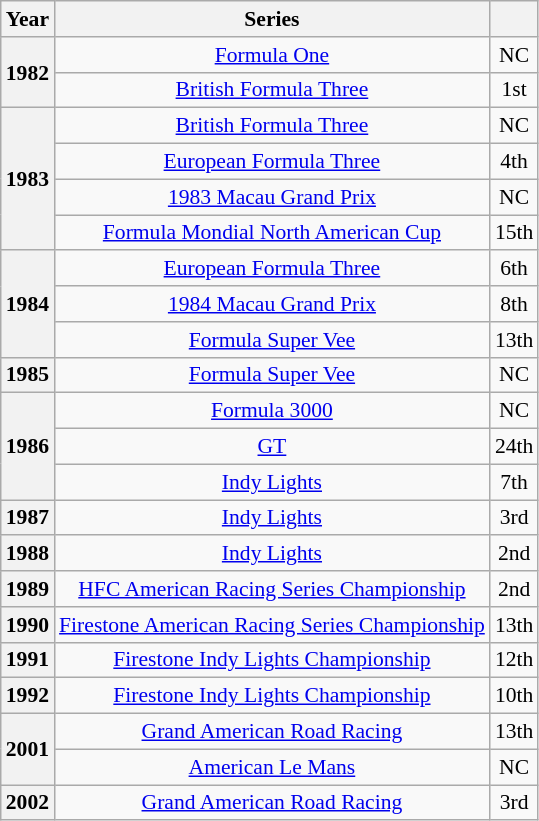<table class="wikitable" style="text-align:center; font-size:90%">
<tr>
<th>Year</th>
<th>Series</th>
<th></th>
</tr>
<tr>
<th rowspan="2">1982</th>
<td><a href='#'>Formula One</a></td>
<td>NC</td>
</tr>
<tr>
<td><a href='#'>British Formula Three</a></td>
<td>1st</td>
</tr>
<tr>
<th rowspan="4">1983</th>
<td><a href='#'>British Formula Three</a></td>
<td>NC</td>
</tr>
<tr>
<td><a href='#'>European Formula Three</a></td>
<td>4th</td>
</tr>
<tr>
<td><a href='#'>1983 Macau Grand Prix</a></td>
<td>NC</td>
</tr>
<tr>
<td><a href='#'>Formula Mondial North American Cup</a></td>
<td>15th</td>
</tr>
<tr>
<th rowspan="3">1984</th>
<td><a href='#'>European Formula Three</a></td>
<td>6th</td>
</tr>
<tr>
<td><a href='#'>1984 Macau Grand Prix</a></td>
<td>8th</td>
</tr>
<tr>
<td><a href='#'>Formula Super Vee</a></td>
<td>13th</td>
</tr>
<tr>
<th>1985</th>
<td><a href='#'>Formula Super Vee</a></td>
<td>NC</td>
</tr>
<tr>
<th rowspan="3">1986</th>
<td><a href='#'>Formula 3000</a></td>
<td>NC</td>
</tr>
<tr>
<td><a href='#'>GT</a></td>
<td>24th</td>
</tr>
<tr>
<td><a href='#'>Indy Lights</a></td>
<td>7th</td>
</tr>
<tr>
<th>1987</th>
<td><a href='#'>Indy Lights</a></td>
<td>3rd</td>
</tr>
<tr>
<th>1988</th>
<td><a href='#'>Indy Lights</a></td>
<td>2nd</td>
</tr>
<tr>
<th>1989</th>
<td><a href='#'>HFC American Racing Series Championship</a></td>
<td>2nd</td>
</tr>
<tr>
<th>1990</th>
<td nowrap><a href='#'>Firestone American Racing Series Championship</a></td>
<td>13th</td>
</tr>
<tr>
<th>1991</th>
<td><a href='#'>Firestone Indy Lights Championship</a></td>
<td>12th</td>
</tr>
<tr>
<th>1992</th>
<td><a href='#'>Firestone Indy Lights Championship</a></td>
<td>10th</td>
</tr>
<tr>
<th rowspan="2">2001</th>
<td><a href='#'>Grand American Road Racing</a></td>
<td>13th</td>
</tr>
<tr>
<td><a href='#'>American Le Mans</a></td>
<td>NC</td>
</tr>
<tr>
<th>2002</th>
<td><a href='#'>Grand American Road Racing</a></td>
<td>3rd</td>
</tr>
</table>
